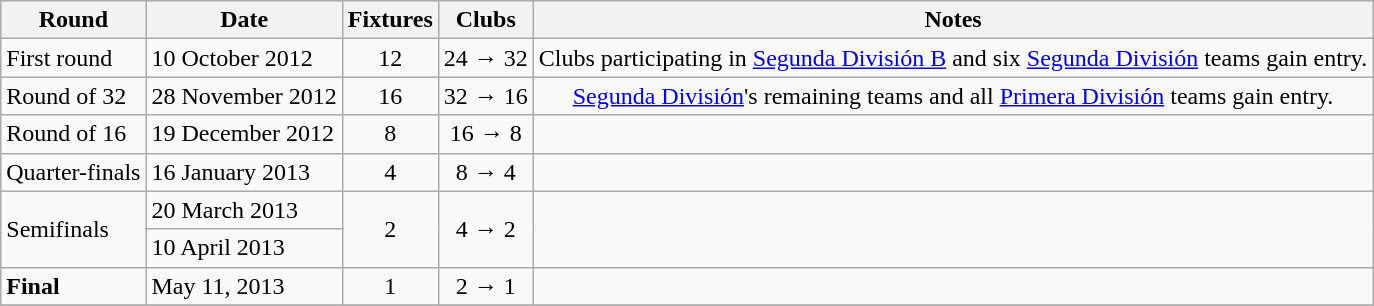<table class="wikitable">
<tr>
<th>Round</th>
<th>Date</th>
<th>Fixtures</th>
<th>Clubs</th>
<th>Notes</th>
</tr>
<tr>
<td>First round</td>
<td>10 October 2012</td>
<td align="center">12</td>
<td align="center">24 → 32</td>
<td align="center">Clubs participating in <a href='#'>Segunda División B</a> and six <a href='#'>Segunda División</a> teams gain entry.</td>
</tr>
<tr>
<td>Round of 32</td>
<td>28 November 2012</td>
<td align="center">16</td>
<td align="center">32 → 16</td>
<td align="center"><a href='#'>Segunda División</a>'s remaining teams and all <a href='#'>Primera División</a> teams gain entry.</td>
</tr>
<tr>
<td>Round of 16</td>
<td>19 December 2012</td>
<td align="center">8</td>
<td align="center">16 → 8</td>
<td></td>
</tr>
<tr>
<td>Quarter-finals</td>
<td>16 January 2013</td>
<td align="center">4</td>
<td align="center">8 → 4</td>
<td></td>
</tr>
<tr>
<td rowspan="2">Semifinals</td>
<td>20 March 2013</td>
<td rowspan="2" align="center">2</td>
<td rowspan="2" align="center">4 → 2</td>
<td rowspan="2" align="center"></td>
</tr>
<tr>
<td>10 April 2013</td>
</tr>
<tr>
<td><strong>Final</strong></td>
<td>May 11, 2013</td>
<td align="center">1</td>
<td align="center">2 → 1</td>
<td align="center"></td>
</tr>
<tr>
</tr>
</table>
